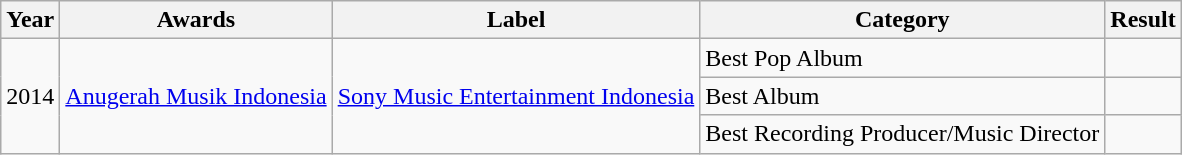<table class="wikitable">
<tr>
<th>Year</th>
<th>Awards</th>
<th>Label</th>
<th>Category</th>
<th>Result</th>
</tr>
<tr>
<td rowspan="3">2014</td>
<td rowspan="3"><a href='#'>Anugerah Musik Indonesia</a></td>
<td rowspan="3"><a href='#'>Sony Music Entertainment Indonesia</a></td>
<td>Best Pop Album</td>
<td></td>
</tr>
<tr>
<td>Best Album</td>
<td></td>
</tr>
<tr>
<td>Best Recording Producer/Music Director</td>
<td></td>
</tr>
</table>
